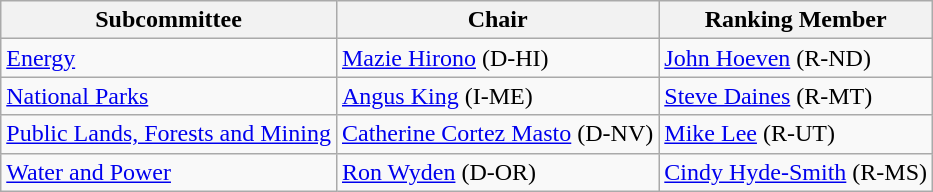<table class=wikitable>
<tr>
<th>Subcommittee</th>
<th>Chair</th>
<th>Ranking Member</th>
</tr>
<tr>
<td><a href='#'>Energy</a></td>
<td><a href='#'>Mazie Hirono</a> (D-HI)</td>
<td><a href='#'>John Hoeven</a> (R-ND)</td>
</tr>
<tr>
<td><a href='#'>National Parks</a></td>
<td><a href='#'>Angus King</a> (I-ME)</td>
<td><a href='#'>Steve Daines</a> (R-MT)</td>
</tr>
<tr>
<td><a href='#'>Public Lands, Forests and Mining</a></td>
<td><a href='#'>Catherine Cortez Masto</a> (D-NV)</td>
<td><a href='#'>Mike Lee</a> (R-UT)</td>
</tr>
<tr>
<td><a href='#'>Water and Power</a></td>
<td><a href='#'>Ron Wyden</a> (D-OR)</td>
<td><a href='#'>Cindy Hyde-Smith</a> (R-MS)</td>
</tr>
</table>
